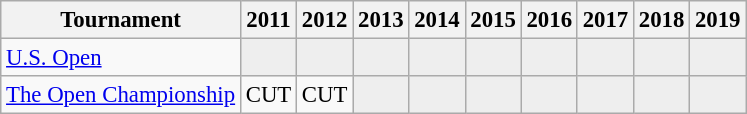<table class="wikitable" style="font-size:95%;text-align:center;">
<tr>
<th>Tournament</th>
<th>2011</th>
<th>2012</th>
<th>2013</th>
<th>2014</th>
<th>2015</th>
<th>2016</th>
<th>2017</th>
<th>2018</th>
<th>2019</th>
</tr>
<tr>
<td align=left><a href='#'>U.S. Open</a></td>
<td style="background:#eeeeee;"></td>
<td style="background:#eeeeee;"></td>
<td style="background:#eeeeee;"></td>
<td style="background:#eeeeee;"></td>
<td style="background:#eeeeee;"></td>
<td style="background:#eeeeee;"></td>
<td style="background:#eeeeee;"></td>
<td style="background:#eeeeee;"></td>
<td style="background:#eeeeee;"></td>
</tr>
<tr>
<td align=left><a href='#'>The Open Championship</a></td>
<td>CUT</td>
<td>CUT</td>
<td style="background:#eeeeee;"></td>
<td style="background:#eeeeee;"></td>
<td style="background:#eeeeee;"></td>
<td style="background:#eeeeee;"></td>
<td style="background:#eeeeee;"></td>
<td style="background:#eeeeee;"></td>
<td style="background:#eeeeee;"></td>
</tr>
</table>
